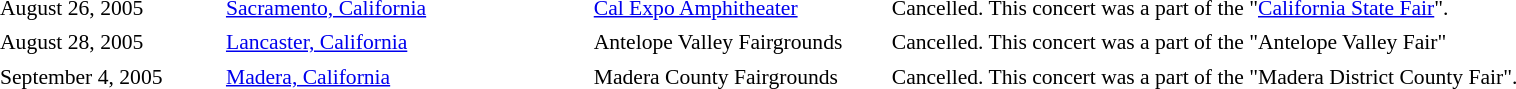<table cellpadding="2" style="border: 0px solid darkgray; font-size:90%">
<tr>
<th width="150"></th>
<th width="250"></th>
<th width="200"></th>
<th width="700"></th>
</tr>
<tr border="0">
<td>August 26, 2005</td>
<td><a href='#'>Sacramento, California</a></td>
<td><a href='#'>Cal Expo Amphitheater</a></td>
<td>Cancelled. This concert was a part of the "<a href='#'>California State Fair</a>".</td>
</tr>
<tr>
<td>August 28, 2005</td>
<td><a href='#'>Lancaster, California</a></td>
<td>Antelope Valley Fairgrounds</td>
<td>Cancelled. This concert was a part of the "Antelope Valley Fair"</td>
</tr>
<tr>
<td>September 4, 2005</td>
<td><a href='#'>Madera, California</a></td>
<td>Madera County Fairgrounds</td>
<td>Cancelled. This concert was a part of the "Madera District County Fair".</td>
</tr>
<tr>
</tr>
</table>
